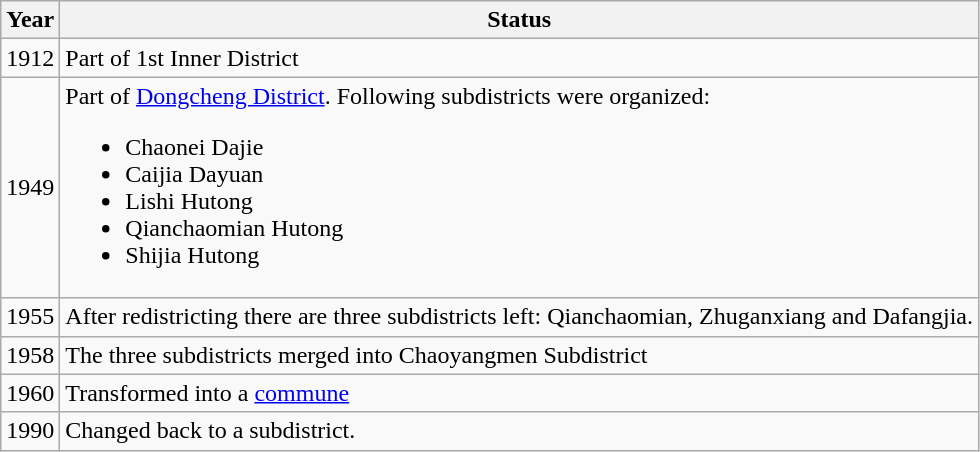<table class="wikitable">
<tr>
<th>Year</th>
<th>Status</th>
</tr>
<tr>
<td>1912</td>
<td>Part of 1st Inner District</td>
</tr>
<tr>
<td>1949</td>
<td>Part of <a href='#'>Dongcheng District</a>. Following subdistricts were organized:<br><ul><li>Chaonei Dajie</li><li>Caijia Dayuan</li><li>Lishi Hutong</li><li>Qianchaomian Hutong</li><li>Shijia Hutong</li></ul></td>
</tr>
<tr>
<td>1955</td>
<td>After redistricting there are three subdistricts left: Qianchaomian, Zhuganxiang and Dafangjia.</td>
</tr>
<tr>
<td>1958</td>
<td>The three subdistricts merged into Chaoyangmen Subdistrict</td>
</tr>
<tr>
<td>1960</td>
<td>Transformed into a <a href='#'>commune</a></td>
</tr>
<tr>
<td>1990</td>
<td>Changed back to a subdistrict.</td>
</tr>
</table>
